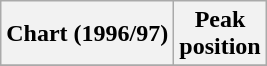<table class="wikitable sortable plainrowheaders">
<tr>
<th scope="col">Chart (1996/97)</th>
<th scope="col">Peak<br>position</th>
</tr>
<tr>
</tr>
</table>
